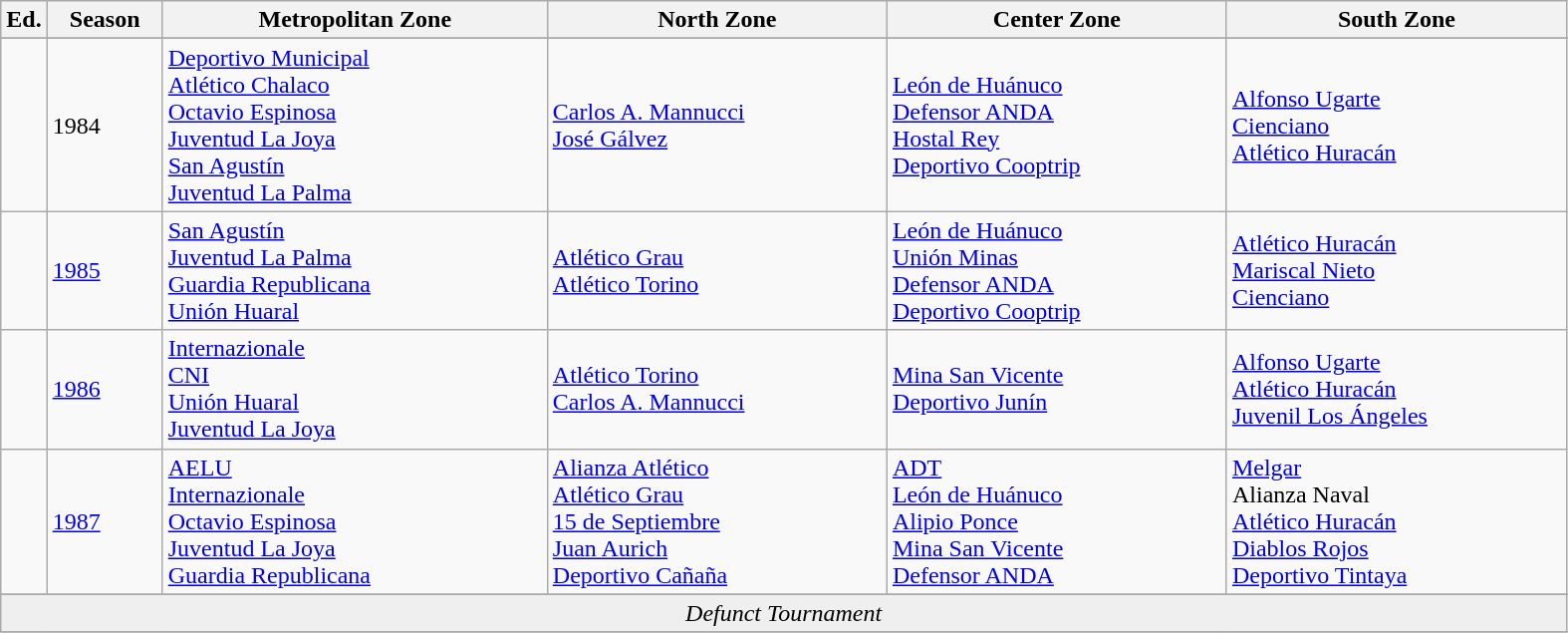<table class="wikitable sortable">
<tr>
<th width=px>Ed.</th>
<th width="70">Season</th>
<th width="250">Metropolitan Zone</th>
<th width="220">North Zone</th>
<th width="220">Center Zone</th>
<th width="220">South Zone</th>
</tr>
<tr>
</tr>
<tr>
<td></td>
<td>1984</td>
<td><a href='#'>Deportivo Municipal</a><br> <a href='#'>Atlético Chalaco</a><br> <a href='#'>Octavio Espinosa</a><br> <a href='#'>Juventud La Joya</a><br> <a href='#'>San Agustín</a><br> <a href='#'>Juventud La Palma</a></td>
<td><a href='#'>Carlos A. Mannucci</a><br><a href='#'>José Gálvez</a></td>
<td><a href='#'>León de Huánuco</a><br><a href='#'>Defensor ANDA</a><br> <a href='#'>Hostal Rey</a><br> <a href='#'>Deportivo Cooptrip</a></td>
<td><a href='#'>Alfonso Ugarte</a><br><a href='#'>Cienciano</a><br><a href='#'>Atlético Huracán</a></td>
</tr>
<tr>
<td></td>
<td><a href='#'>1985</a></td>
<td><a href='#'>San Agustín</a><br><a href='#'>Juventud La Palma</a>  <br> <a href='#'>Guardia Republicana</a> <br> <a href='#'>Unión Huaral</a></td>
<td><a href='#'>Atlético Grau</a>  <br> <a href='#'>Atlético Torino</a></td>
<td><a href='#'>León de Huánuco</a>  <br> <a href='#'>Unión Minas</a>  <br> <a href='#'>Defensor ANDA</a> <br> <a href='#'>Deportivo Cooptrip</a></td>
<td><a href='#'>Atlético Huracán</a><br><a href='#'>Mariscal Nieto</a> <br>   <a href='#'>Cienciano</a></td>
</tr>
<tr>
<td></td>
<td><a href='#'>1986</a></td>
<td><a href='#'>Internazionale</a> <br>  <a href='#'>CNI</a> <br> <a href='#'>Unión Huaral</a> <br> <a href='#'>Juventud La Joya</a></td>
<td><a href='#'>Atlético Torino</a><br><a href='#'>Carlos A. Mannucci</a></td>
<td><a href='#'>Mina San Vicente</a> <br> <a href='#'>Deportivo Junín</a></td>
<td><a href='#'>Alfonso Ugarte</a><br><a href='#'>Atlético Huracán</a><br><a href='#'>Juvenil Los Ángeles</a></td>
</tr>
<tr>
<td></td>
<td><a href='#'>1987</a></td>
<td><a href='#'>AELU</a> <br>  <a href='#'>Internazionale</a> <br> <a href='#'>Octavio Espinosa</a><br>  <a href='#'>Juventud La Joya</a> <br>  <a href='#'>Guardia Republicana</a></td>
<td><a href='#'>Alianza Atlético</a> <br> <a href='#'>Atlético Grau</a> <br><a href='#'>15 de Septiembre</a>  <br> <a href='#'>Juan Aurich</a>   <br><a href='#'>Deportivo Cañaña</a></td>
<td><a href='#'>ADT</a> <br> <a href='#'>León de Huánuco</a>  <br> <a href='#'>Alipio Ponce</a><br><a href='#'>Mina San Vicente</a>  <br> <a href='#'>Defensor ANDA</a></td>
<td><a href='#'>Melgar</a><br>Alianza Naval<br><a href='#'>Atlético Huracán</a><br><a href='#'>Diablos Rojos</a><br><a href='#'>Deportivo Tintaya</a></td>
</tr>
<tr>
</tr>
<tr bgcolor=#efefef>
<td colspan="6" style="text-align:center;"><em>Defunct Tournament</em></td>
</tr>
<tr>
</tr>
</table>
